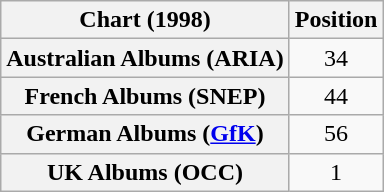<table class="wikitable sortable plainrowheaders">
<tr>
<th scope="col">Chart (1998)</th>
<th scope="col">Position</th>
</tr>
<tr>
<th scope="row">Australian Albums (ARIA)</th>
<td style="text-align:center;">34</td>
</tr>
<tr>
<th scope="row">French Albums (SNEP)</th>
<td style="text-align:center;">44</td>
</tr>
<tr>
<th scope="row">German Albums (<a href='#'>GfK</a>)</th>
<td style="text-align:center;">56</td>
</tr>
<tr>
<th scope="row">UK Albums (OCC)</th>
<td style="text-align:center;">1</td>
</tr>
</table>
